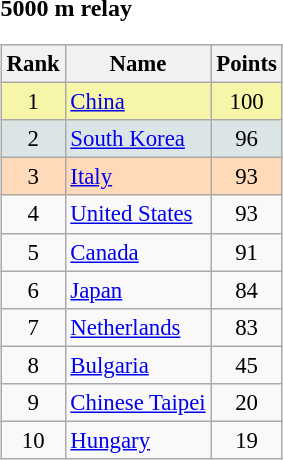<table>
<tr valign="top">
<td><br><strong>5000 m relay</strong><br><table class="wikitable" style="font-size:95%; text-align: center">
<tr style="background:#dcdcdc;">
<th>Rank</th>
<th>Name</th>
<th>Points</th>
</tr>
<tr bgcolor="#F7F6A8" |>
<td>1</td>
<td align="left"> <a href='#'>China</a></td>
<td>100</td>
</tr>
<tr bgcolor="#DCE5E5">
<td>2</td>
<td align="left"> <a href='#'>South Korea</a></td>
<td>96</td>
</tr>
<tr bgcolor="#FFDAB9">
<td>3</td>
<td align="left"> <a href='#'>Italy</a></td>
<td>93</td>
</tr>
<tr>
<td>4</td>
<td align="left"> <a href='#'>United States</a></td>
<td>93</td>
</tr>
<tr>
<td>5</td>
<td align="left"> <a href='#'>Canada</a></td>
<td>91</td>
</tr>
<tr>
<td>6</td>
<td align="left"> <a href='#'>Japan</a></td>
<td>84</td>
</tr>
<tr>
<td>7</td>
<td align="left"> <a href='#'>Netherlands</a></td>
<td>83</td>
</tr>
<tr>
<td>8</td>
<td align="left"> <a href='#'>Bulgaria</a></td>
<td>45</td>
</tr>
<tr>
<td>9</td>
<td align="left"> <a href='#'>Chinese Taipei</a></td>
<td>20</td>
</tr>
<tr>
<td>10</td>
<td align="left"> <a href='#'>Hungary</a></td>
<td>19</td>
</tr>
</table>
</td>
</tr>
</table>
